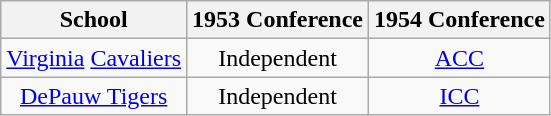<table class="wikitable sortable">
<tr>
<th>School</th>
<th>1953 Conference</th>
<th>1954 Conference</th>
</tr>
<tr style="text-align:center;">
<td><a href='#'>Virginia</a> <a href='#'>Cavaliers</a></td>
<td>Independent</td>
<td><a href='#'>ACC</a></td>
</tr>
<tr style="text-align:center;">
<td><a href='#'>DePauw Tigers</a></td>
<td>Independent</td>
<td><a href='#'>ICC</a></td>
</tr>
</table>
